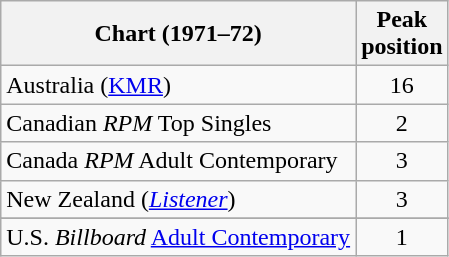<table class="wikitable sortable">
<tr>
<th scope="col">Chart (1971–72)</th>
<th scope="col">Peak<br>position</th>
</tr>
<tr>
<td align="left">Australia (<a href='#'>KMR</a>) </td>
<td style="text-align:center;">16</td>
</tr>
<tr>
<td>Canadian <em>RPM</em> Top Singles</td>
<td style="text-align:center;">2</td>
</tr>
<tr>
<td>Canada <em>RPM</em> Adult Contemporary</td>
<td style="text-align:center;">3</td>
</tr>
<tr>
<td align="left">New Zealand (<em><a href='#'>Listener</a></em>)</td>
<td style="text-align:center;">3</td>
</tr>
<tr>
</tr>
<tr>
<td align="left">U.S. <em>Billboard</em> <a href='#'>Adult Contemporary</a></td>
<td style="text-align:center;">1</td>
</tr>
</table>
